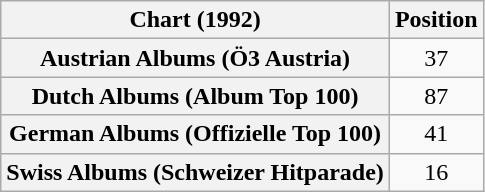<table class="wikitable sortable plainrowheaders" style="text-align:center">
<tr>
<th scope="col">Chart (1992)</th>
<th scope="col">Position</th>
</tr>
<tr>
<th scope="row">Austrian Albums (Ö3 Austria)</th>
<td>37</td>
</tr>
<tr>
<th scope="row">Dutch Albums (Album Top 100)</th>
<td>87</td>
</tr>
<tr>
<th scope="row">German Albums (Offizielle Top 100)</th>
<td>41</td>
</tr>
<tr>
<th scope="row">Swiss Albums (Schweizer Hitparade)</th>
<td>16</td>
</tr>
</table>
